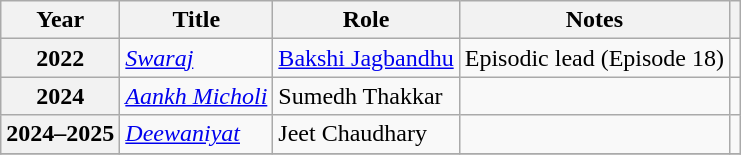<table class="wikitable plainrowheaders sortable">
<tr>
<th scope="col">Year</th>
<th scope="col">Title</th>
<th scope="col">Role</th>
<th scope="col" class="unsortable">Notes</th>
<th scope="col" class="unsortable"></th>
</tr>
<tr>
<th scope="row">2022</th>
<td><a href='#'><em>Swaraj</em></a></td>
<td><a href='#'>Bakshi Jagbandhu</a></td>
<td>Episodic lead (Episode 18)</td>
<td></td>
</tr>
<tr>
<th scope="row">2024</th>
<td><em><a href='#'>Aankh Micholi</a></em></td>
<td>Sumedh Thakkar</td>
<td></td>
<td></td>
</tr>
<tr>
<th scope="row">2024–2025</th>
<td><em><a href='#'>Deewaniyat</a></em></td>
<td>Jeet Chaudhary</td>
<td></td>
<td></td>
</tr>
<tr>
</tr>
</table>
